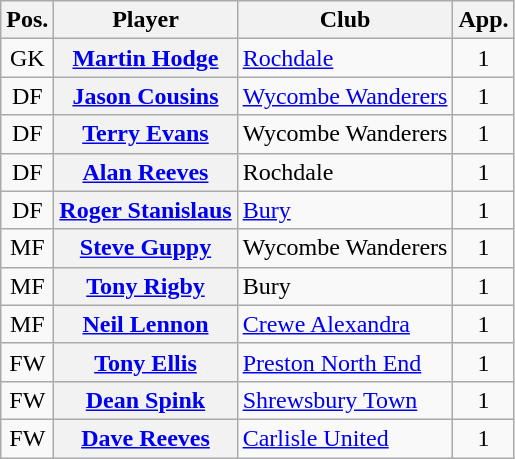<table class="wikitable plainrowheaders" style="text-align: left">
<tr>
<th scope=col>Pos.</th>
<th scope=col>Player</th>
<th scope=col>Club</th>
<th scope=col>App.</th>
</tr>
<tr>
<td style=text-align:center>GK</td>
<th scope=row><a href='#'>Martin Hodge</a></th>
<td><a href='#'>Rochdale</a></td>
<td style=text-align:center>1</td>
</tr>
<tr>
<td style=text-align:center>DF</td>
<th scope=row><a href='#'>Jason Cousins</a></th>
<td><a href='#'>Wycombe Wanderers</a></td>
<td style=text-align:center>1</td>
</tr>
<tr>
<td style=text-align:center>DF</td>
<th scope=row><a href='#'>Terry Evans</a></th>
<td>Wycombe Wanderers</td>
<td style=text-align:center>1</td>
</tr>
<tr>
<td style=text-align:center>DF</td>
<th scope=row><a href='#'>Alan Reeves</a></th>
<td>Rochdale</td>
<td style=text-align:center>1</td>
</tr>
<tr>
<td style=text-align:center>DF</td>
<th scope=row><a href='#'>Roger Stanislaus</a></th>
<td><a href='#'>Bury</a></td>
<td style=text-align:center>1</td>
</tr>
<tr>
<td style=text-align:center>MF</td>
<th scope=row><a href='#'>Steve Guppy</a></th>
<td>Wycombe Wanderers</td>
<td style=text-align:center>1</td>
</tr>
<tr>
<td style=text-align:center>MF</td>
<th scope=row><a href='#'>Tony Rigby</a></th>
<td>Bury</td>
<td style=text-align:center>1</td>
</tr>
<tr>
<td style=text-align:center>MF</td>
<th scope=row><a href='#'>Neil Lennon</a></th>
<td><a href='#'>Crewe Alexandra</a></td>
<td style=text-align:center>1</td>
</tr>
<tr>
<td style=text-align:center>FW</td>
<th scope=row><a href='#'>Tony Ellis</a></th>
<td><a href='#'>Preston North End</a></td>
<td style=text-align:center>1</td>
</tr>
<tr>
<td style=text-align:center>FW</td>
<th scope=row><a href='#'>Dean Spink</a></th>
<td><a href='#'>Shrewsbury Town</a></td>
<td style=text-align:center>1</td>
</tr>
<tr>
<td style=text-align:center>FW</td>
<th scope=row><a href='#'>Dave Reeves</a></th>
<td><a href='#'>Carlisle United</a></td>
<td style=text-align:center>1</td>
</tr>
</table>
